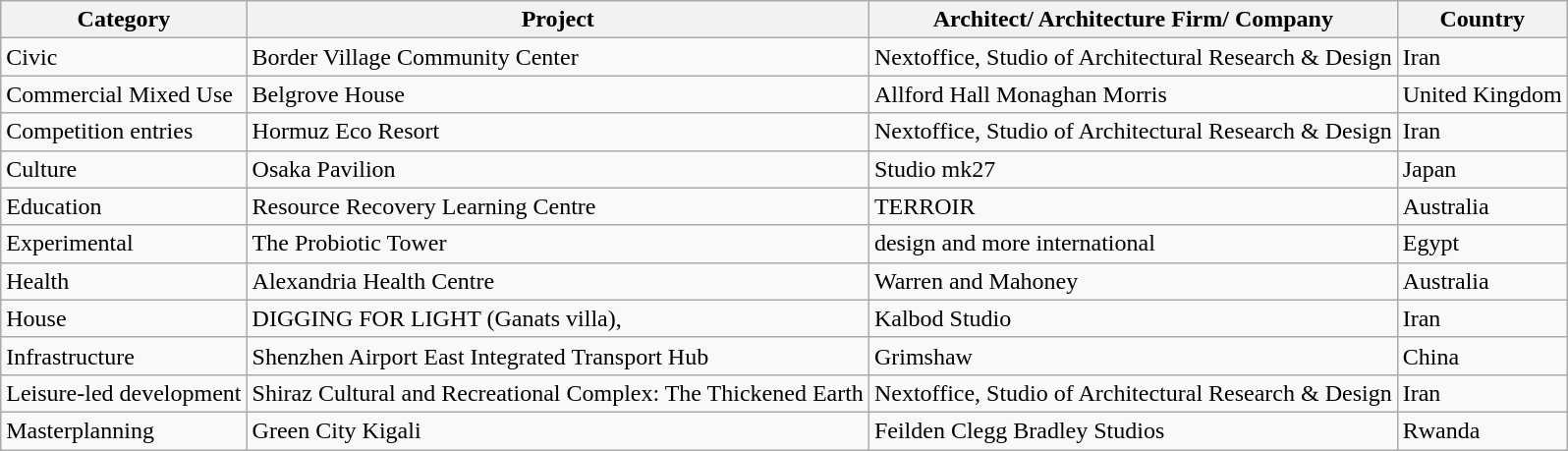<table class="wikitable">
<tr>
<th>Category</th>
<th>Project</th>
<th>Architect/ Architecture Firm/ Company</th>
<th>Country</th>
</tr>
<tr>
<td>Civic</td>
<td>Border Village Community Center</td>
<td>Nextoffice, Studio of Architectural Research & Design</td>
<td>Iran</td>
</tr>
<tr>
<td>Commercial Mixed Use</td>
<td>Belgrove House</td>
<td>Allford Hall Monaghan Morris</td>
<td>United Kingdom</td>
</tr>
<tr>
<td>Competition entries</td>
<td>Hormuz Eco Resort</td>
<td>Nextoffice, Studio of Architectural Research & Design</td>
<td>Iran</td>
</tr>
<tr>
<td>Culture</td>
<td>Osaka Pavilion</td>
<td>Studio mk27</td>
<td>Japan</td>
</tr>
<tr>
<td>Education</td>
<td>Resource Recovery Learning Centre</td>
<td>TERROIR</td>
<td>Australia</td>
</tr>
<tr>
<td>Experimental</td>
<td>The Probiotic Tower</td>
<td>design and more international</td>
<td>Egypt</td>
</tr>
<tr>
<td>Health</td>
<td>Alexandria Health Centre</td>
<td>Warren and Mahoney</td>
<td>Australia</td>
</tr>
<tr>
<td>House</td>
<td>DIGGING FOR LIGHT (Ganats villa),</td>
<td>Kalbod Studio</td>
<td>Iran</td>
</tr>
<tr>
<td>Infrastructure</td>
<td>Shenzhen Airport East Integrated Transport Hub</td>
<td>Grimshaw</td>
<td>China</td>
</tr>
<tr>
<td>Leisure-led development</td>
<td>Shiraz Cultural and Recreational Complex: The Thickened Earth</td>
<td>Nextoffice, Studio of Architectural Research & Design</td>
<td>Iran</td>
</tr>
<tr>
<td>Masterplanning</td>
<td>Green City Kigali</td>
<td>Feilden Clegg Bradley Studios</td>
<td>Rwanda</td>
</tr>
</table>
